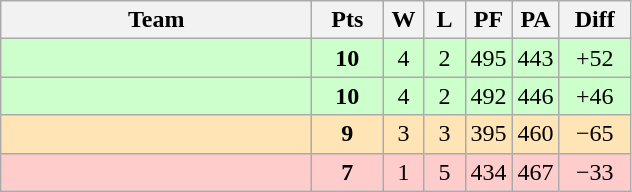<table class=wikitable style="text-align:center">
<tr>
<th width=200>Team</th>
<th width=40>Pts</th>
<th width=20>W</th>
<th width=20>L</th>
<th width=20>PF</th>
<th width=20>PA</th>
<th width=40>Diff</th>
</tr>
<tr style="background:#cfc;">
<td style="text-align:left"></td>
<td><strong>10</strong></td>
<td>4</td>
<td>2</td>
<td>495</td>
<td>443</td>
<td>+52</td>
</tr>
<tr style="background:#cfc;">
<td style="text-align:left"></td>
<td><strong>10</strong></td>
<td>4</td>
<td>2</td>
<td>492</td>
<td>446</td>
<td>+46</td>
</tr>
<tr style="background:moccasin;">
<td style="text-align:left"></td>
<td><strong>9</strong></td>
<td>3</td>
<td>3</td>
<td>395</td>
<td>460</td>
<td>−65</td>
</tr>
<tr style="background:#fcc;">
<td style="text-align:left"></td>
<td><strong>7</strong></td>
<td>1</td>
<td>5</td>
<td>434</td>
<td>467</td>
<td>−33</td>
</tr>
</table>
